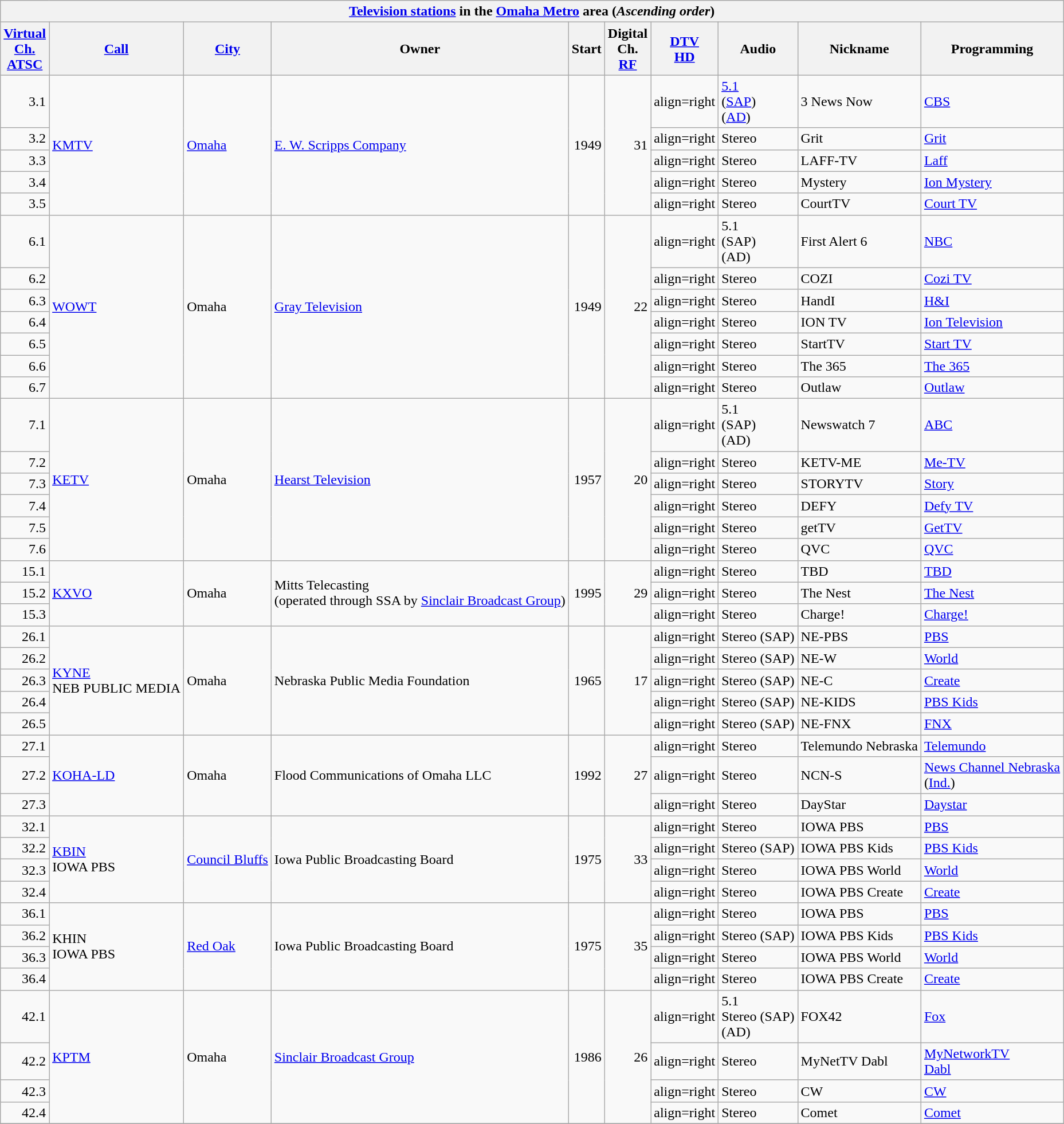<table class="wikitable sortable">
<tr>
<th align="center" colspan="11"><strong><a href='#'>Television stations</a> in the <a href='#'>Omaha Metro</a> area</strong> (<em>Ascending order</em>)</th>
</tr>
<tr>
<th><a href='#'>Virtual<br>Ch.</a><br><a href='#'>ATSC</a></th>
<th><a href='#'>Call</a></th>
<th><a href='#'>City</a></th>
<th>Owner</th>
<th>Start</th>
<th>Digital<br>Ch.<br><strong><a href='#'>RF</a></strong></th>
<th><a href='#'>DTV</a><br><a href='#'>HD</a></th>
<th>Audio</th>
<th>Nickname</th>
<th>Programming</th>
</tr>
<tr>
<td align=right>3.1</td>
<td rowspan="5"><a href='#'>KMTV</a></td>
<td rowspan="5"><a href='#'>Omaha</a></td>
<td rowspan="5"><a href='#'>E. W. Scripps Company</a></td>
<td rowspan="5" align=right>1949</td>
<td rowspan="5" align=right>31</td>
<td>align=right </td>
<td><a href='#'>5.1</a><br>(<a href='#'>SAP</a>)<br>(<a href='#'>AD</a>)</td>
<td>3 News Now</td>
<td><a href='#'>CBS</a></td>
</tr>
<tr>
<td align=right>3.2</td>
<td>align=right </td>
<td>Stereo</td>
<td>Grit</td>
<td><a href='#'>Grit</a></td>
</tr>
<tr>
<td align=right>3.3</td>
<td>align=right </td>
<td>Stereo</td>
<td>LAFF-TV</td>
<td><a href='#'>Laff</a></td>
</tr>
<tr>
<td align=right>3.4</td>
<td>align=right </td>
<td>Stereo</td>
<td>Mystery</td>
<td><a href='#'>Ion Mystery</a></td>
</tr>
<tr>
<td align=right>3.5</td>
<td>align=right </td>
<td>Stereo</td>
<td>CourtTV</td>
<td><a href='#'>Court TV</a></td>
</tr>
<tr>
<td align=right>6.1</td>
<td rowspan="7"><a href='#'>WOWT</a></td>
<td rowspan="7">Omaha</td>
<td rowspan="7"><a href='#'>Gray Television</a></td>
<td rowspan="7" align=right>1949</td>
<td rowspan="7" align=right>22</td>
<td>align=right </td>
<td>5.1<br>(SAP)<br>(AD)</td>
<td>First Alert 6</td>
<td><a href='#'>NBC</a></td>
</tr>
<tr>
<td align=right>6.2</td>
<td>align=right </td>
<td>Stereo</td>
<td>COZI</td>
<td><a href='#'>Cozi TV</a></td>
</tr>
<tr>
<td align=right>6.3</td>
<td>align=right </td>
<td>Stereo</td>
<td>HandI</td>
<td><a href='#'>H&I</a></td>
</tr>
<tr>
<td align=right>6.4</td>
<td>align=right </td>
<td>Stereo</td>
<td>ION TV</td>
<td><a href='#'>Ion Television</a></td>
</tr>
<tr>
<td align=right>6.5</td>
<td>align=right </td>
<td>Stereo</td>
<td>StartTV</td>
<td><a href='#'>Start TV</a></td>
</tr>
<tr>
<td align=right>6.6</td>
<td>align=right </td>
<td>Stereo</td>
<td>The 365</td>
<td><a href='#'>The 365</a></td>
</tr>
<tr>
<td align=right>6.7</td>
<td>align=right </td>
<td>Stereo</td>
<td>Outlaw</td>
<td><a href='#'>Outlaw</a></td>
</tr>
<tr>
<td align=right>7.1</td>
<td rowspan="6"><a href='#'>KETV</a></td>
<td rowspan="6">Omaha</td>
<td rowspan="6"><a href='#'>Hearst Television</a></td>
<td rowspan="6" align=right>1957</td>
<td rowspan="6" align=right>20</td>
<td>align=right </td>
<td>5.1<br>(SAP)<br>(AD)</td>
<td>Newswatch 7</td>
<td><a href='#'>ABC</a></td>
</tr>
<tr>
<td align=right>7.2</td>
<td>align=right </td>
<td>Stereo</td>
<td>KETV-ME</td>
<td><a href='#'>Me-TV</a></td>
</tr>
<tr>
<td align=right>7.3</td>
<td>align=right </td>
<td>Stereo</td>
<td>STORYTV</td>
<td><a href='#'>Story</a></td>
</tr>
<tr>
<td align=right>7.4</td>
<td>align=right </td>
<td>Stereo</td>
<td>DEFY</td>
<td><a href='#'>Defy TV</a></td>
</tr>
<tr>
<td align=right>7.5</td>
<td>align=right </td>
<td>Stereo</td>
<td>getTV</td>
<td><a href='#'>GetTV</a></td>
</tr>
<tr>
<td align=right>7.6</td>
<td>align=right </td>
<td>Stereo</td>
<td>QVC</td>
<td><a href='#'>QVC</a></td>
</tr>
<tr>
<td align=right>15.1</td>
<td rowspan="3"><a href='#'>KXVO</a></td>
<td rowspan="3">Omaha</td>
<td rowspan="3">Mitts Telecasting<br>(operated through SSA by <a href='#'>Sinclair Broadcast Group</a>)</td>
<td rowspan="3" align=right>1995</td>
<td rowspan="3" align=right>29</td>
<td>align=right </td>
<td>Stereo</td>
<td>TBD</td>
<td><a href='#'>TBD</a></td>
</tr>
<tr>
<td align=right>15.2</td>
<td>align=right </td>
<td>Stereo</td>
<td>The Nest</td>
<td><a href='#'>The Nest</a></td>
</tr>
<tr>
<td align=right>15.3</td>
<td>align=right </td>
<td>Stereo</td>
<td>Charge!</td>
<td><a href='#'>Charge!</a></td>
</tr>
<tr>
<td align=right>26.1</td>
<td rowspan="5"><a href='#'>KYNE</a><br>NEB PUBLIC MEDIA</td>
<td rowspan="5">Omaha</td>
<td rowspan="5">Nebraska Public Media Foundation</td>
<td rowspan="5" align=right>1965</td>
<td rowspan="5" align=right>17</td>
<td>align=right </td>
<td>Stereo (SAP)</td>
<td>NE-PBS</td>
<td><a href='#'>PBS</a></td>
</tr>
<tr>
<td align=right>26.2</td>
<td>align=right </td>
<td>Stereo (SAP)</td>
<td>NE-W</td>
<td><a href='#'>World</a></td>
</tr>
<tr>
<td align=right>26.3</td>
<td>align=right </td>
<td>Stereo (SAP)</td>
<td>NE-C</td>
<td><a href='#'>Create</a></td>
</tr>
<tr>
<td align=right>26.4</td>
<td>align=right </td>
<td>Stereo (SAP)</td>
<td>NE-KIDS</td>
<td><a href='#'>PBS Kids</a></td>
</tr>
<tr>
<td align=right>26.5</td>
<td>align=right </td>
<td>Stereo (SAP)</td>
<td>NE-FNX</td>
<td><a href='#'>FNX</a></td>
</tr>
<tr>
<td align=right>27.1</td>
<td rowspan="3"><a href='#'>KOHA-LD</a></td>
<td rowspan="3">Omaha</td>
<td rowspan="3">Flood Communications of Omaha LLC</td>
<td rowspan="3" align=right>1992</td>
<td rowspan="3" align=right>27</td>
<td>align=right </td>
<td>Stereo</td>
<td>Telemundo Nebraska</td>
<td><a href='#'>Telemundo</a></td>
</tr>
<tr>
<td align=right>27.2</td>
<td>align=right </td>
<td>Stereo</td>
<td>NCN-S</td>
<td><a href='#'>News Channel Nebraska</a><br>(<a href='#'>Ind.</a>)</td>
</tr>
<tr>
<td align=right>27.3</td>
<td>align=right </td>
<td>Stereo</td>
<td>DayStar</td>
<td><a href='#'>Daystar</a></td>
</tr>
<tr>
<td align=right>32.1</td>
<td rowspan="4"><a href='#'>KBIN</a><br>IOWA PBS</td>
<td rowspan="4"><a href='#'>Council Bluffs</a></td>
<td rowspan="4">Iowa Public Broadcasting Board</td>
<td rowspan="4" align=right>1975</td>
<td rowspan="4" align=right>33</td>
<td>align=right </td>
<td>Stereo</td>
<td>IOWA PBS</td>
<td><a href='#'>PBS</a></td>
</tr>
<tr>
<td align=right>32.2</td>
<td>align=right </td>
<td>Stereo (SAP)</td>
<td>IOWA PBS Kids</td>
<td><a href='#'>PBS Kids</a></td>
</tr>
<tr>
<td align=right>32.3</td>
<td>align=right </td>
<td>Stereo</td>
<td>IOWA PBS World</td>
<td><a href='#'>World</a></td>
</tr>
<tr>
<td align=right>32.4</td>
<td>align=right </td>
<td>Stereo</td>
<td>IOWA PBS Create</td>
<td><a href='#'>Create</a></td>
</tr>
<tr>
<td align="right">36.1</td>
<td rowspan="4">KHIN<br>IOWA PBS</td>
<td rowspan="4"><a href='#'>Red Oak</a></td>
<td rowspan="4">Iowa Public Broadcasting Board</td>
<td rowspan="4" align=right>1975</td>
<td rowspan="4" align=right>35</td>
<td>align=right </td>
<td>Stereo</td>
<td>IOWA PBS</td>
<td><a href='#'>PBS</a></td>
</tr>
<tr>
<td align=right>36.2</td>
<td>align=right </td>
<td>Stereo (SAP)</td>
<td>IOWA PBS Kids</td>
<td><a href='#'>PBS Kids</a></td>
</tr>
<tr>
<td align=right>36.3</td>
<td>align=right </td>
<td>Stereo</td>
<td>IOWA PBS World</td>
<td><a href='#'>World</a></td>
</tr>
<tr>
<td align=right>36.4</td>
<td>align=right </td>
<td>Stereo</td>
<td>IOWA PBS Create</td>
<td><a href='#'>Create</a></td>
</tr>
<tr>
<td align=right>42.1</td>
<td rowspan="4"><a href='#'>KPTM</a></td>
<td rowspan="4">Omaha</td>
<td rowspan="4"><a href='#'>Sinclair Broadcast Group</a></td>
<td rowspan="4" align=right>1986</td>
<td rowspan="4" align=right>26</td>
<td>align=right </td>
<td>5.1<br>Stereo (SAP)<br>(AD)</td>
<td>FOX42</td>
<td><a href='#'>Fox</a></td>
</tr>
<tr>
<td align=right>42.2</td>
<td>align=right </td>
<td>Stereo</td>
<td>MyNetTV Dabl</td>
<td><a href='#'>MyNetworkTV</a><br><a href='#'>Dabl</a></td>
</tr>
<tr>
<td align=right>42.3</td>
<td>align=right </td>
<td>Stereo</td>
<td>CW</td>
<td><a href='#'>CW</a></td>
</tr>
<tr>
<td align=right>42.4</td>
<td>align=right </td>
<td>Stereo</td>
<td>Comet</td>
<td><a href='#'>Comet</a></td>
</tr>
<tr>
</tr>
</table>
